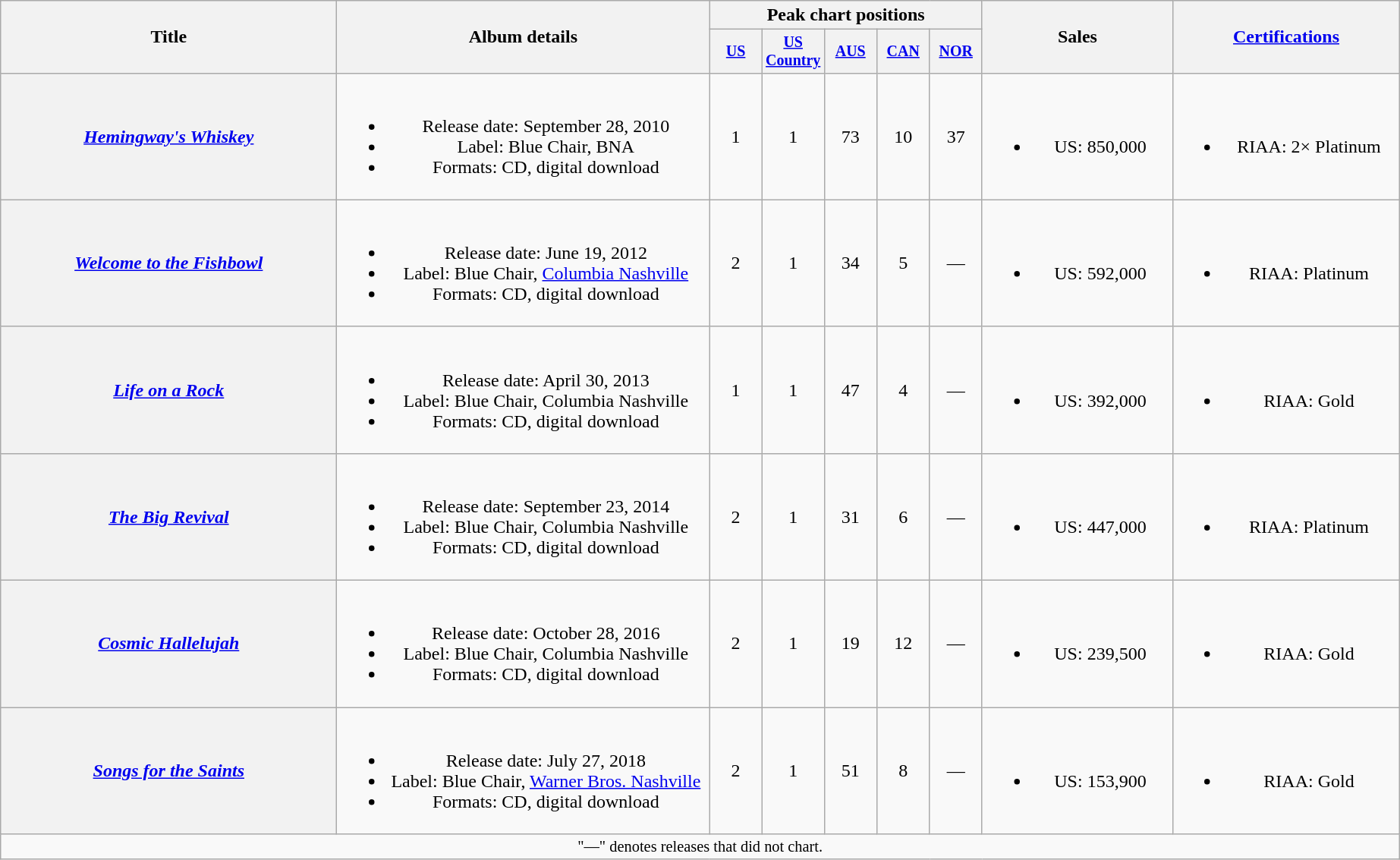<table class="wikitable plainrowheaders" style="text-align:center;">
<tr>
<th scope="col" rowspan="2" style="width:18em;">Title</th>
<th scope="col" rowspan="2" style="width:20em;">Album details</th>
<th scope="col" colspan="5">Peak chart positions</th>
<th scope="col" rowspan="2" style="width:10em;">Sales</th>
<th scope="col" rowspan="2" style="width:12em;"><a href='#'>Certifications</a><br></th>
</tr>
<tr style="font-size:smaller;">
<th scope="col" width="40"><a href='#'>US</a><br></th>
<th scope="col" width="40"><a href='#'>US Country</a><br></th>
<th scope="col" width="40"><a href='#'>AUS</a><br></th>
<th scope="col" width="40"><a href='#'>CAN</a><br></th>
<th scope="col" width="40"><a href='#'>NOR</a><br></th>
</tr>
<tr>
<th scope="row"><em><a href='#'>Hemingway's Whiskey</a></em></th>
<td><br><ul><li>Release date: September 28, 2010</li><li>Label: Blue Chair, BNA</li><li>Formats: CD, digital download</li></ul></td>
<td>1</td>
<td>1</td>
<td>73</td>
<td>10</td>
<td>37</td>
<td><br><ul><li>US: 850,000</li></ul></td>
<td><br><ul><li>RIAA: 2× Platinum</li></ul></td>
</tr>
<tr>
<th scope="row"><em><a href='#'>Welcome to the Fishbowl</a></em></th>
<td><br><ul><li>Release date: June 19, 2012</li><li>Label: Blue Chair, <a href='#'>Columbia Nashville</a></li><li>Formats: CD, digital download</li></ul></td>
<td>2</td>
<td>1</td>
<td>34</td>
<td>5</td>
<td>—</td>
<td><br><ul><li>US: 592,000</li></ul></td>
<td><br><ul><li>RIAA: Platinum</li></ul></td>
</tr>
<tr>
<th scope="row"><em><a href='#'>Life on a Rock</a></em></th>
<td><br><ul><li>Release date: April 30, 2013</li><li>Label: Blue Chair, Columbia Nashville</li><li>Formats: CD, digital download</li></ul></td>
<td>1</td>
<td>1</td>
<td>47</td>
<td>4</td>
<td>—</td>
<td><br><ul><li>US: 392,000</li></ul></td>
<td><br><ul><li>RIAA: Gold</li></ul></td>
</tr>
<tr>
<th scope="row"><em><a href='#'>The Big Revival</a></em></th>
<td><br><ul><li>Release date: September 23, 2014</li><li>Label: Blue Chair, Columbia Nashville</li><li>Formats: CD, digital download</li></ul></td>
<td>2</td>
<td>1</td>
<td>31</td>
<td>6</td>
<td>—</td>
<td><br><ul><li>US: 447,000</li></ul></td>
<td><br><ul><li>RIAA: Platinum</li></ul></td>
</tr>
<tr>
<th scope="row"><em><a href='#'>Cosmic Hallelujah</a></em></th>
<td><br><ul><li>Release date: October 28, 2016</li><li>Label: Blue Chair, Columbia Nashville</li><li>Formats: CD, digital download</li></ul></td>
<td>2</td>
<td>1</td>
<td>19</td>
<td>12</td>
<td>—</td>
<td><br><ul><li>US: 239,500</li></ul></td>
<td><br><ul><li>RIAA: Gold</li></ul></td>
</tr>
<tr>
<th scope="row"><em><a href='#'>Songs for the Saints</a></em></th>
<td><br><ul><li>Release date: July 27, 2018</li><li>Label: Blue Chair, <a href='#'>Warner Bros. Nashville</a></li><li>Formats: CD, digital download</li></ul></td>
<td>2</td>
<td>1</td>
<td>51</td>
<td>8</td>
<td>—</td>
<td><br><ul><li>US: 153,900</li></ul></td>
<td><br><ul><li>RIAA: Gold</li></ul></td>
</tr>
<tr>
<td colspan="9" style="font-size:85%">"—" denotes releases that did not chart.</td>
</tr>
</table>
